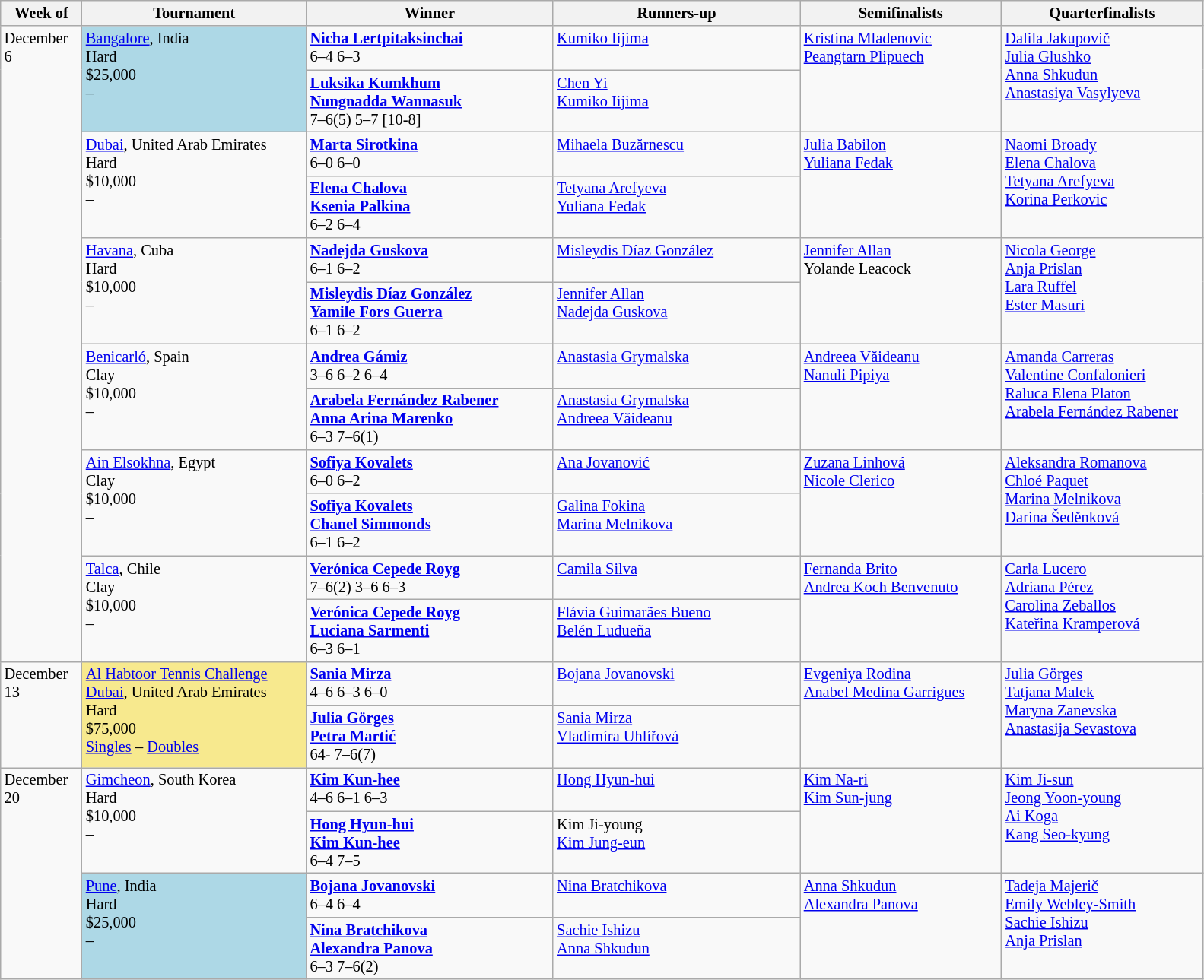<table class="wikitable" style="font-size:85%;">
<tr>
<th width="65">Week of</th>
<th width="190">Tournament</th>
<th width="210">Winner</th>
<th width="210">Runners-up</th>
<th width="170">Semifinalists</th>
<th width="170">Quarterfinalists</th>
</tr>
<tr valign=top>
<td rowspan=12>December 6</td>
<td rowspan=2 bgcolor=lightblue><a href='#'>Bangalore</a>, India <br> Hard <br> $25,000 <br>  – </td>
<td> <strong><a href='#'>Nicha Lertpitaksinchai</a></strong> <br> 6–4 6–3</td>
<td> <a href='#'>Kumiko Iijima</a></td>
<td rowspan=2> <a href='#'>Kristina Mladenovic</a> <br>  <a href='#'>Peangtarn Plipuech</a></td>
<td rowspan=2> <a href='#'>Dalila Jakupovič</a> <br>  <a href='#'>Julia Glushko</a> <br>  <a href='#'>Anna Shkudun</a> <br>  <a href='#'>Anastasiya Vasylyeva</a></td>
</tr>
<tr valign=top>
<td> <strong><a href='#'>Luksika Kumkhum</a> <br>  <a href='#'>Nungnadda Wannasuk</a></strong> <br> 7–6(5) 5–7 [10-8]</td>
<td> <a href='#'>Chen Yi</a> <br>  <a href='#'>Kumiko Iijima</a></td>
</tr>
<tr valign=top>
<td rowspan=2><a href='#'>Dubai</a>, United Arab Emirates <br> Hard <br> $10,000 <br>  – </td>
<td> <strong><a href='#'>Marta Sirotkina</a></strong> <br> 6–0 6–0</td>
<td> <a href='#'>Mihaela Buzărnescu</a></td>
<td rowspan=2> <a href='#'>Julia Babilon</a> <br>  <a href='#'>Yuliana Fedak</a></td>
<td rowspan=2> <a href='#'>Naomi Broady</a> <br>  <a href='#'>Elena Chalova</a> <br>  <a href='#'>Tetyana Arefyeva</a> <br>  <a href='#'>Korina Perkovic</a></td>
</tr>
<tr valign=top>
<td> <strong><a href='#'>Elena Chalova</a> <br>  <a href='#'>Ksenia Palkina</a></strong> <br> 6–2 6–4</td>
<td> <a href='#'>Tetyana Arefyeva</a> <br>  <a href='#'>Yuliana Fedak</a></td>
</tr>
<tr valign=top>
<td rowspan=2><a href='#'>Havana</a>, Cuba <br> Hard <br> $10,000 <br>  – </td>
<td> <strong><a href='#'>Nadejda Guskova</a></strong> <br> 6–1 6–2</td>
<td> <a href='#'>Misleydis Díaz González</a></td>
<td rowspan=2> <a href='#'>Jennifer Allan</a> <br>  Yolande Leacock</td>
<td rowspan=2> <a href='#'>Nicola George</a> <br>  <a href='#'>Anja Prislan</a> <br>  <a href='#'>Lara Ruffel</a> <br>  <a href='#'>Ester Masuri</a></td>
</tr>
<tr valign=top>
<td> <strong><a href='#'>Misleydis Díaz González</a> <br>  <a href='#'>Yamile Fors Guerra</a></strong> <br> 6–1 6–2</td>
<td> <a href='#'>Jennifer Allan</a> <br>  <a href='#'>Nadejda Guskova</a></td>
</tr>
<tr valign=top>
<td rowspan=2><a href='#'>Benicarló</a>, Spain <br> Clay <br> $10,000 <br>  – </td>
<td> <strong><a href='#'>Andrea Gámiz</a></strong> <br> 3–6 6–2 6–4</td>
<td> <a href='#'>Anastasia Grymalska</a></td>
<td rowspan=2> <a href='#'>Andreea Văideanu</a> <br>  <a href='#'>Nanuli Pipiya</a></td>
<td rowspan=2> <a href='#'>Amanda Carreras</a> <br>  <a href='#'>Valentine Confalonieri</a> <br>  <a href='#'>Raluca Elena Platon</a><br>  <a href='#'>Arabela Fernández Rabener</a></td>
</tr>
<tr valign=top>
<td> <strong><a href='#'>Arabela Fernández Rabener</a> <br>  <a href='#'>Anna Arina Marenko</a></strong> <br> 6–3 7–6(1)</td>
<td> <a href='#'>Anastasia Grymalska</a> <br>  <a href='#'>Andreea Văideanu</a></td>
</tr>
<tr valign=top>
<td rowspan=2><a href='#'>Ain Elsokhna</a>, Egypt <br> Clay <br> $10,000 <br>  – </td>
<td> <strong><a href='#'>Sofiya Kovalets</a></strong> <br> 6–0 6–2</td>
<td> <a href='#'>Ana Jovanović</a></td>
<td rowspan=2> <a href='#'>Zuzana Linhová</a> <br>  <a href='#'>Nicole Clerico</a></td>
<td rowspan=2> <a href='#'>Aleksandra Romanova</a> <br>  <a href='#'>Chloé Paquet</a> <br>  <a href='#'>Marina Melnikova</a> <br>  <a href='#'>Darina Šeděnková</a></td>
</tr>
<tr valign=top>
<td> <strong><a href='#'>Sofiya Kovalets</a> <br>  <a href='#'>Chanel Simmonds</a></strong> <br> 6–1 6–2</td>
<td> <a href='#'>Galina Fokina</a> <br>  <a href='#'>Marina Melnikova</a></td>
</tr>
<tr valign=top>
<td rowspan=2><a href='#'>Talca</a>, Chile <br> Clay <br> $10,000 <br>  – </td>
<td> <strong><a href='#'>Verónica Cepede Royg</a></strong> <br> 7–6(2) 3–6 6–3</td>
<td> <a href='#'>Camila Silva</a></td>
<td rowspan=2> <a href='#'>Fernanda Brito</a> <br>  <a href='#'>Andrea Koch Benvenuto</a></td>
<td rowspan=2> <a href='#'>Carla Lucero</a> <br>  <a href='#'>Adriana Pérez</a> <br>  <a href='#'>Carolina Zeballos</a> <br>  <a href='#'>Kateřina Kramperová</a></td>
</tr>
<tr valign=top>
<td> <strong><a href='#'>Verónica Cepede Royg</a> <br>  <a href='#'>Luciana Sarmenti</a></strong> <br> 6–3 6–1</td>
<td> <a href='#'>Flávia Guimarães Bueno</a> <br>  <a href='#'>Belén Ludueña</a></td>
</tr>
<tr valign=top>
<td rowspan=2>December 13</td>
<td rowspan=2 bgcolor="#F7E98E"><a href='#'>Al Habtoor Tennis Challenge</a> <br> <a href='#'>Dubai</a>, United Arab Emirates <br> Hard <br> $75,000 <br> <a href='#'>Singles</a> – <a href='#'>Doubles</a></td>
<td> <strong><a href='#'>Sania Mirza</a></strong> <br> 4–6 6–3 6–0</td>
<td> <a href='#'>Bojana Jovanovski</a></td>
<td rowspan=2> <a href='#'>Evgeniya Rodina</a> <br>  <a href='#'>Anabel Medina Garrigues</a></td>
<td rowspan=2> <a href='#'>Julia Görges</a> <br>  <a href='#'>Tatjana Malek</a> <br>  <a href='#'>Maryna Zanevska</a> <br>  <a href='#'>Anastasija Sevastova</a></td>
</tr>
<tr valign=top>
<td> <strong><a href='#'>Julia Görges</a> <br>  <a href='#'>Petra Martić</a></strong> <br> 64- 7–6(7)</td>
<td> <a href='#'>Sania Mirza</a> <br>  <a href='#'>Vladimíra Uhlířová</a></td>
</tr>
<tr valign=top>
<td rowspan=4>December 20</td>
<td rowspan=2><a href='#'>Gimcheon</a>, South Korea <br> Hard <br> $10,000 <br>  – </td>
<td> <strong><a href='#'>Kim Kun-hee</a></strong> <br> 4–6 6–1 6–3</td>
<td> <a href='#'>Hong Hyun-hui</a></td>
<td rowspan=2> <a href='#'>Kim Na-ri</a> <br>  <a href='#'>Kim Sun-jung</a></td>
<td rowspan=2> <a href='#'>Kim Ji-sun</a> <br>  <a href='#'>Jeong Yoon-young</a> <br>  <a href='#'>Ai Koga</a> <br>  <a href='#'>Kang Seo-kyung</a></td>
</tr>
<tr valign=top>
<td> <strong><a href='#'>Hong Hyun-hui</a> <br>  <a href='#'>Kim Kun-hee</a></strong> <br> 6–4 7–5</td>
<td> Kim Ji-young <br>  <a href='#'>Kim Jung-eun</a></td>
</tr>
<tr valign=top>
<td rowspan=2 bgcolor=lightblue><a href='#'>Pune</a>, India <br> Hard <br> $25,000 <br>  – </td>
<td> <strong><a href='#'>Bojana Jovanovski</a></strong> <br> 6–4 6–4</td>
<td> <a href='#'>Nina Bratchikova</a></td>
<td rowspan=2> <a href='#'>Anna Shkudun</a> <br>  <a href='#'>Alexandra Panova</a></td>
<td rowspan=2> <a href='#'>Tadeja Majerič</a> <br>  <a href='#'>Emily Webley-Smith</a> <br>  <a href='#'>Sachie Ishizu</a> <br>  <a href='#'>Anja Prislan</a></td>
</tr>
<tr valign=top>
<td> <strong><a href='#'>Nina Bratchikova</a> <br>  <a href='#'>Alexandra Panova</a></strong><br>6–3 7–6(2)</td>
<td> <a href='#'>Sachie Ishizu</a> <br>  <a href='#'>Anna Shkudun</a></td>
</tr>
</table>
